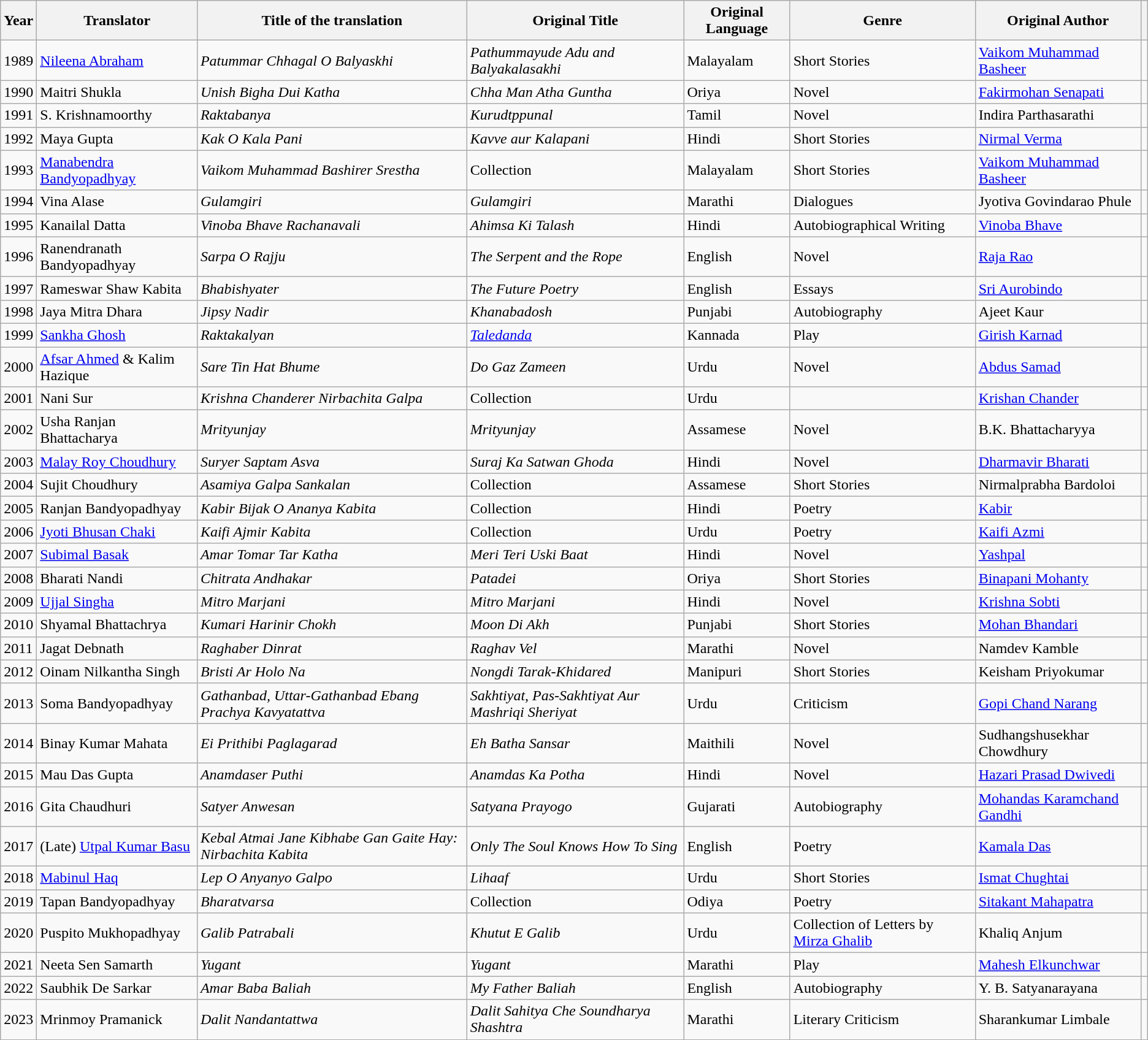<table class="wikitable sortable">
<tr>
<th>Year</th>
<th>Translator</th>
<th>Title of the translation</th>
<th>Original Title</th>
<th>Original Language</th>
<th>Genre</th>
<th>Original Author</th>
<th class=unsortable></th>
</tr>
<tr>
<td>1989</td>
<td><a href='#'>Nileena Abraham</a></td>
<td><em>Patummar Chhagal O Balyaskhi</em></td>
<td><em>Pathummayude Adu and Balyakalasakhi</em></td>
<td>Malayalam</td>
<td>Short Stories</td>
<td><a href='#'>Vaikom Muhammad Basheer</a></td>
<td></td>
</tr>
<tr>
<td>1990</td>
<td>Maitri Shukla</td>
<td><em>Unish Bigha Dui Katha</em></td>
<td><em>Chha Man Atha Guntha</em></td>
<td>Oriya</td>
<td>Novel</td>
<td><a href='#'>Fakirmohan Senapati</a></td>
<td></td>
</tr>
<tr>
<td>1991</td>
<td>S. Krishnamoorthy</td>
<td><em>Raktabanya</em></td>
<td><em>Kurudtppunal</em></td>
<td>Tamil</td>
<td>Novel</td>
<td>Indira Parthasarathi</td>
<td></td>
</tr>
<tr>
<td>1992</td>
<td>Maya Gupta</td>
<td><em>Kak O Kala Pani</em></td>
<td><em>Kavve aur Kalapani</em></td>
<td>Hindi</td>
<td>Short Stories</td>
<td><a href='#'>Nirmal Verma</a></td>
<td></td>
</tr>
<tr>
<td>1993</td>
<td><a href='#'>Manabendra Bandyopadhyay</a></td>
<td><em>Vaikom Muhammad Bashirer Srestha</em></td>
<td>Collection</td>
<td>Malayalam</td>
<td>Short Stories</td>
<td><a href='#'>Vaikom Muhammad Basheer</a></td>
<td></td>
</tr>
<tr>
<td>1994</td>
<td>Vina Alase</td>
<td><em>Gulamgiri</em></td>
<td><em>Gulamgiri</em></td>
<td>Marathi</td>
<td>Dialogues</td>
<td>Jyotiva Govindarao Phule</td>
<td></td>
</tr>
<tr>
<td>1995</td>
<td>Kanailal Datta</td>
<td><em>Vinoba Bhave Rachanavali</em></td>
<td><em>Ahimsa Ki Talash</em></td>
<td>Hindi</td>
<td>Autobiographical Writing</td>
<td><a href='#'>Vinoba Bhave</a></td>
<td></td>
</tr>
<tr>
<td>1996</td>
<td>Ranendranath Bandyopadhyay</td>
<td><em>Sarpa O Rajju</em></td>
<td><em>The Serpent and the Rope</em></td>
<td>English</td>
<td>Novel</td>
<td><a href='#'>Raja Rao</a></td>
<td></td>
</tr>
<tr>
<td>1997</td>
<td>Rameswar Shaw Kabita</td>
<td><em>Bhabishyater</em></td>
<td><em>The Future Poetry</em></td>
<td>English</td>
<td>Essays</td>
<td><a href='#'>Sri Aurobindo</a></td>
<td></td>
</tr>
<tr>
<td>1998</td>
<td>Jaya Mitra Dhara</td>
<td><em>Jipsy Nadir</em></td>
<td><em>Khanabadosh</em></td>
<td>Punjabi</td>
<td>Autobiography</td>
<td>Ajeet Kaur</td>
<td></td>
</tr>
<tr>
<td>1999</td>
<td><a href='#'>Sankha Ghosh</a></td>
<td><em>Raktakalyan</em></td>
<td><em><a href='#'>Taledanda</a></em></td>
<td>Kannada</td>
<td>Play</td>
<td><a href='#'>Girish Karnad</a></td>
<td></td>
</tr>
<tr>
<td>2000</td>
<td><a href='#'>Afsar Ahmed</a> & Kalim Hazique</td>
<td><em>Sare Tin Hat Bhume</em></td>
<td><em>Do Gaz Zameen</em></td>
<td>Urdu</td>
<td>Novel</td>
<td><a href='#'>Abdus Samad</a></td>
<td></td>
</tr>
<tr>
<td>2001</td>
<td>Nani Sur</td>
<td><em>Krishna Chanderer Nirbachita Galpa</em></td>
<td>Collection</td>
<td>Urdu</td>
<td></td>
<td><a href='#'>Krishan Chander</a></td>
<td></td>
</tr>
<tr>
<td>2002</td>
<td>Usha Ranjan Bhattacharya</td>
<td><em>Mrityunjay</em></td>
<td><em>Mrityunjay</em></td>
<td>Assamese</td>
<td>Novel</td>
<td>B.K. Bhattacharyya</td>
<td></td>
</tr>
<tr>
<td>2003</td>
<td><a href='#'>Malay Roy Choudhury</a></td>
<td><em>Suryer Saptam Asva</em></td>
<td><em>Suraj Ka Satwan Ghoda</em></td>
<td>Hindi</td>
<td>Novel</td>
<td><a href='#'>Dharmavir Bharati</a></td>
<td></td>
</tr>
<tr>
<td>2004</td>
<td>Sujit Choudhury</td>
<td><em>Asamiya Galpa Sankalan</em></td>
<td>Collection</td>
<td>Assamese</td>
<td>Short Stories</td>
<td>Nirmalprabha Bardoloi</td>
<td></td>
</tr>
<tr>
<td>2005</td>
<td>Ranjan Bandyopadhyay</td>
<td><em>Kabir Bijak O Ananya Kabita</em></td>
<td>Collection</td>
<td>Hindi</td>
<td>Poetry</td>
<td><a href='#'>Kabir</a></td>
<td></td>
</tr>
<tr>
<td>2006</td>
<td><a href='#'>Jyoti Bhusan Chaki</a></td>
<td><em>Kaifi Ajmir Kabita</em></td>
<td>Collection</td>
<td>Urdu</td>
<td>Poetry</td>
<td><a href='#'>Kaifi Azmi</a></td>
<td></td>
</tr>
<tr>
<td>2007</td>
<td><a href='#'>Subimal Basak</a></td>
<td><em>Amar Tomar Tar Katha</em></td>
<td><em>Meri Teri Uski Baat</em></td>
<td>Hindi</td>
<td>Novel</td>
<td><a href='#'>Yashpal</a></td>
<td></td>
</tr>
<tr>
<td>2008</td>
<td>Bharati Nandi</td>
<td><em>Chitrata Andhakar</em></td>
<td><em>Patadei</em></td>
<td>Oriya</td>
<td>Short Stories</td>
<td><a href='#'>Binapani Mohanty</a></td>
<td></td>
</tr>
<tr>
<td>2009</td>
<td><a href='#'>Ujjal Singha</a></td>
<td><em>Mitro Marjani</em></td>
<td><em>Mitro Marjani</em></td>
<td>Hindi</td>
<td>Novel</td>
<td><a href='#'>Krishna Sobti</a></td>
<td></td>
</tr>
<tr>
<td>2010</td>
<td>Shyamal Bhattachrya</td>
<td><em>Kumari Harinir Chokh</em></td>
<td><em>Moon Di Akh</em></td>
<td>Punjabi</td>
<td>Short Stories</td>
<td><a href='#'>Mohan Bhandari</a></td>
<td></td>
</tr>
<tr>
<td>2011</td>
<td>Jagat Debnath</td>
<td><em>Raghaber Dinrat</em></td>
<td><em>Raghav Vel</em></td>
<td>Marathi</td>
<td>Novel</td>
<td>Namdev Kamble</td>
<td></td>
</tr>
<tr>
<td>2012</td>
<td>Oinam Nilkantha Singh</td>
<td><em>Bristi Ar Holo Na</em></td>
<td><em>Nongdi Tarak-Khidared</em></td>
<td>Manipuri</td>
<td>Short Stories</td>
<td>Keisham Priyokumar</td>
<td></td>
</tr>
<tr>
<td>2013</td>
<td>Soma Bandyopadhyay</td>
<td><em>Gathanbad, Uttar-Gathanbad Ebang Prachya Kavyatattva</em></td>
<td><em>Sakhtiyat, Pas-Sakhtiyat Aur Mashriqi Sheriyat</em></td>
<td>Urdu</td>
<td>Criticism</td>
<td><a href='#'>Gopi Chand Narang</a></td>
<td></td>
</tr>
<tr>
<td>2014</td>
<td>Binay Kumar Mahata</td>
<td><em>Ei Prithibi Paglagarad</em></td>
<td><em>Eh Batha Sansar</em></td>
<td>Maithili</td>
<td>Novel</td>
<td>Sudhangshusekhar Chowdhury</td>
<td></td>
</tr>
<tr>
<td>2015</td>
<td>Mau Das Gupta</td>
<td><em>Anamdaser Puthi</em></td>
<td><em>Anamdas Ka Potha</em></td>
<td>Hindi</td>
<td>Novel</td>
<td><a href='#'>Hazari Prasad Dwivedi</a></td>
<td></td>
</tr>
<tr>
<td>2016</td>
<td>Gita Chaudhuri</td>
<td><em>Satyer Anwesan</em></td>
<td><em>Satyana Prayogo</em></td>
<td>Gujarati</td>
<td>Autobiography</td>
<td><a href='#'>Mohandas Karamchand Gandhi</a></td>
<td></td>
</tr>
<tr>
<td>2017</td>
<td>(Late) <a href='#'>Utpal Kumar Basu</a></td>
<td><em>Kebal Atmai Jane Kibhabe Gan Gaite Hay: Nirbachita Kabita</em></td>
<td><em>Only The Soul Knows How To Sing</em></td>
<td>English</td>
<td>Poetry</td>
<td><a href='#'>Kamala Das</a></td>
<td></td>
</tr>
<tr>
<td>2018</td>
<td><a href='#'>Mabinul Haq</a></td>
<td><em>Lep O Anyanyo Galpo</em></td>
<td><em>Lihaaf</em></td>
<td>Urdu</td>
<td>Short Stories</td>
<td><a href='#'>Ismat Chughtai</a></td>
<td></td>
</tr>
<tr>
<td>2019</td>
<td>Tapan Bandyopadhyay</td>
<td><em>Bharatvarsa</em></td>
<td>Collection</td>
<td>Odiya</td>
<td>Poetry</td>
<td><a href='#'>Sitakant Mahapatra</a></td>
<td></td>
</tr>
<tr>
<td>2020</td>
<td>Puspito Mukhopadhyay</td>
<td><em>Galib Patrabali</em></td>
<td><em>Khutut E Galib</em></td>
<td>Urdu</td>
<td>Collection of Letters by <a href='#'>Mirza Ghalib</a></td>
<td>Khaliq Anjum</td>
<td></td>
</tr>
<tr>
<td>2021</td>
<td>Neeta Sen Samarth</td>
<td><em>Yugant</em></td>
<td><em>Yugant</em></td>
<td>Marathi</td>
<td>Play</td>
<td><a href='#'>Mahesh Elkunchwar</a></td>
<td></td>
</tr>
<tr>
<td>2022</td>
<td>Saubhik De Sarkar</td>
<td><em>Amar Baba Baliah</em></td>
<td><em>My Father Baliah</em></td>
<td>English</td>
<td>Autobiography</td>
<td>Y. B. Satyanarayana</td>
<td></td>
</tr>
<tr>
<td>2023</td>
<td>Mrinmoy Pramanick</td>
<td><em>Dalit Nandantattwa</em></td>
<td><em>Dalit Sahitya Che Soundharya Shashtra</em></td>
<td>Marathi</td>
<td>Literary Criticism</td>
<td>Sharankumar Limbale</td>
<td></td>
</tr>
</table>
